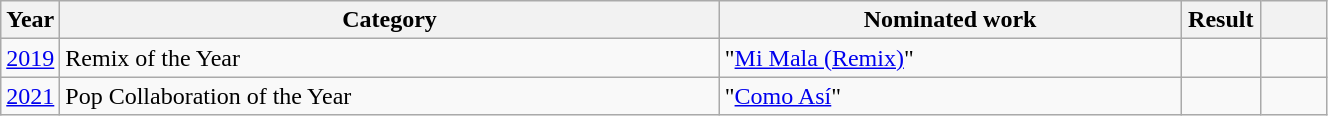<table class="wikitable plainrowheaders" style="width:70%;">
<tr>
<th scope="col" style="width:4%;">Year</th>
<th scope="col" style="width:50%;">Category</th>
<th scope="col" style="width:35%;">Nominated work</th>
<th scope="col" style="width:6%;">Result</th>
<th scope="col" style="width:6%;"></th>
</tr>
<tr>
<td align=center><a href='#'>2019</a></td>
<td>Remix of the Year</td>
<td>"<a href='#'>Mi Mala (Remix)</a>"</td>
<td></td>
<td align=center></td>
</tr>
<tr>
<td align=center><a href='#'>2021</a></td>
<td>Pop Collaboration of the Year</td>
<td>"<a href='#'>Como Así</a>"</td>
<td></td>
<td align=center></td>
</tr>
</table>
